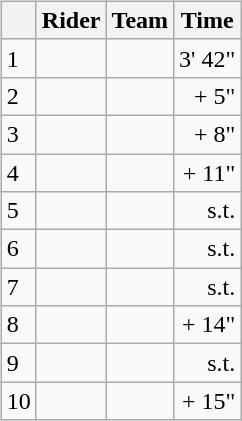<table>
<tr>
<td><br><table class="wikitable">
<tr>
<th></th>
<th>Rider</th>
<th>Team</th>
<th>Time</th>
</tr>
<tr>
<td>1</td>
<td> </td>
<td></td>
<td align=right>3' 42"</td>
</tr>
<tr>
<td>2</td>
<td></td>
<td></td>
<td align=right>+ 5"</td>
</tr>
<tr>
<td>3</td>
<td></td>
<td></td>
<td align=right>+ 8"</td>
</tr>
<tr>
<td>4</td>
<td></td>
<td></td>
<td align="right">+ 11"</td>
</tr>
<tr>
<td>5</td>
<td></td>
<td></td>
<td align="right">s.t.</td>
</tr>
<tr>
<td>6</td>
<td></td>
<td></td>
<td align="right">s.t.</td>
</tr>
<tr>
<td>7</td>
<td></td>
<td></td>
<td align="right">s.t.</td>
</tr>
<tr>
<td>8</td>
<td></td>
<td></td>
<td align="right">+ 14"</td>
</tr>
<tr>
<td>9</td>
<td></td>
<td></td>
<td align="right">s.t.</td>
</tr>
<tr>
<td>10</td>
<td></td>
<td></td>
<td align="right">+ 15"</td>
</tr>
</table>
</td>
</tr>
</table>
